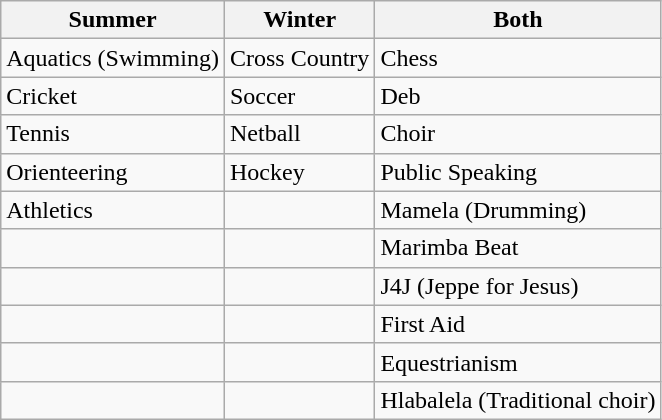<table class="wikitable" border="1">
<tr>
<th>Summer</th>
<th>Winter</th>
<th>Both</th>
</tr>
<tr>
<td>Aquatics (Swimming)</td>
<td>Cross Country</td>
<td>Chess</td>
</tr>
<tr>
<td>Cricket</td>
<td>Soccer</td>
<td>Deb</td>
</tr>
<tr>
<td>Tennis</td>
<td>Netball</td>
<td>Choir</td>
</tr>
<tr>
<td>Orienteering</td>
<td>Hockey</td>
<td>Public Speaking</td>
</tr>
<tr>
<td>Athletics</td>
<td></td>
<td>Mamela (Drumming)</td>
</tr>
<tr>
<td></td>
<td></td>
<td>Marimba Beat</td>
</tr>
<tr>
<td></td>
<td></td>
<td>J4J (Jeppe for Jesus)</td>
</tr>
<tr>
<td></td>
<td></td>
<td>First Aid</td>
</tr>
<tr>
<td></td>
<td></td>
<td>Equestrianism</td>
</tr>
<tr>
<td></td>
<td></td>
<td>Hlabalela (Traditional choir)</td>
</tr>
</table>
